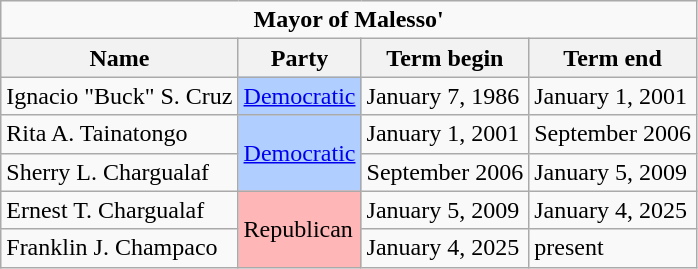<table class="wikitable">
<tr>
<td colspan="4" align=center><strong>Mayor of Malesso' </strong></td>
</tr>
<tr>
<th>Name</th>
<th>Party</th>
<th>Term begin</th>
<th>Term end</th>
</tr>
<tr>
<td>Ignacio "Buck" S. Cruz</td>
<td style="background-color: #B0CEFF";><a href='#'>Democratic</a></td>
<td>January 7, 1986</td>
<td>January 1, 2001</td>
</tr>
<tr>
<td>Rita A. Tainatongo</td>
<td style="background-color: #B0CEFF"; rowspan="2"><a href='#'>Democratic</a></td>
<td>January 1, 2001</td>
<td>September 2006</td>
</tr>
<tr>
<td>Sherry L. Chargualaf</td>
<td>September 2006</td>
<td>January 5, 2009</td>
</tr>
<tr>
<td>Ernest T. Chargualaf</td>
<td style="background-color: #FFB6B6"; rowspan="2">Republican</td>
<td>January 5, 2009</td>
<td>January 4, 2025</td>
</tr>
<tr>
<td>Franklin J. Champaco</td>
<td>January 4, 2025</td>
<td>present</td>
</tr>
</table>
